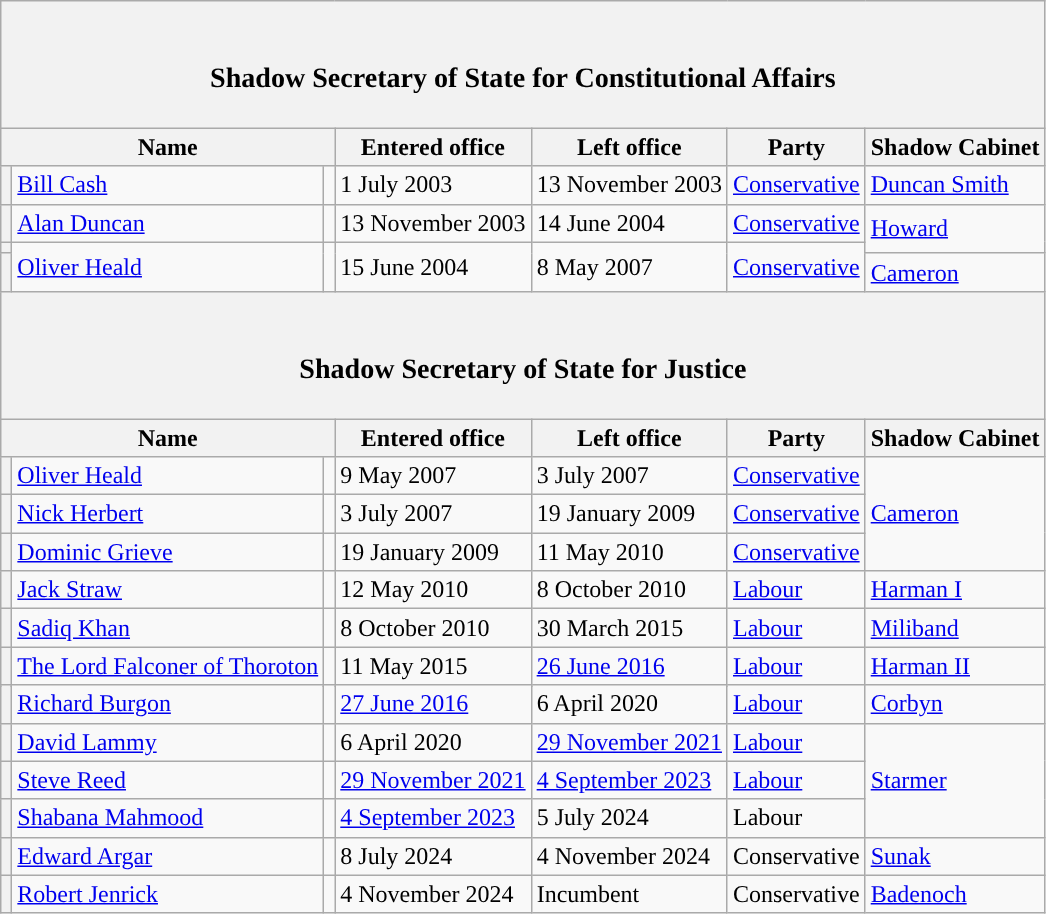<table class=wikitable>
<tr>
<th colspan=7><br><h3>Shadow Secretary of State for Constitutional Affairs</h3></th>
</tr>
<tr>
<th colspan=3>Name</th>
<th>Entered office</th>
<th>Left office</th>
<th>Party</th>
<th>Shadow Cabinet</th>
</tr>
<tr>
<th style="background-color: "></th>
<td><a href='#'>Bill Cash</a></td>
<td></td>
<td>1 July 2003</td>
<td>13 November 2003</td>
<td><a href='#'>Conservative</a></td>
<td><a href='#'>Duncan Smith</a></td>
</tr>
<tr>
<th style="background-color: "></th>
<td><a href='#'>Alan Duncan</a></td>
<td></td>
<td>13 November 2003</td>
<td>14 June 2004</td>
<td><a href='#'>Conservative</a></td>
<td rowspan="2" ><a href='#'>Howard</a></td>
</tr>
<tr>
<th style="background-color: "></th>
<td rowspan="2"><a href='#'>Oliver Heald</a></td>
<td rowspan="2"></td>
<td rowspan="2">15 June 2004</td>
<td rowspan="2">8 May 2007</td>
<td rowspan="2" ><a href='#'>Conservative</a></td>
</tr>
<tr>
<th style="background-color: "></th>
<td><a href='#'>Cameron</a></td>
</tr>
<tr>
<th colspan=7><br><h3>Shadow Secretary of State for Justice</h3></th>
</tr>
<tr>
<th colspan=3>Name</th>
<th>Entered office</th>
<th>Left office</th>
<th>Party</th>
<th>Shadow Cabinet</th>
</tr>
<tr>
<th style="background-color: "></th>
<td><a href='#'>Oliver Heald</a></td>
<td></td>
<td>9 May 2007</td>
<td>3 July 2007</td>
<td><a href='#'>Conservative</a></td>
<td rowspan="3" ><a href='#'>Cameron</a></td>
</tr>
<tr>
<th style="background-color: "></th>
<td><a href='#'>Nick Herbert</a></td>
<td></td>
<td>3 July 2007</td>
<td>19 January 2009</td>
<td><a href='#'>Conservative</a></td>
</tr>
<tr>
<th style="background-color: "></th>
<td><a href='#'>Dominic Grieve</a></td>
<td></td>
<td>19 January 2009</td>
<td>11 May 2010</td>
<td><a href='#'>Conservative</a></td>
</tr>
<tr>
<th style="background-color: "></th>
<td><a href='#'>Jack Straw</a></td>
<td></td>
<td>12 May 2010</td>
<td>8 October 2010</td>
<td><a href='#'>Labour</a></td>
<td><a href='#'>Harman I</a></td>
</tr>
<tr>
<th style="background-color: "></th>
<td><a href='#'>Sadiq Khan</a></td>
<td></td>
<td>8 October 2010</td>
<td>30 March 2015</td>
<td><a href='#'>Labour</a></td>
<td><a href='#'>Miliband</a></td>
</tr>
<tr>
<th rowspan="2" style="background-color: "></th>
<td rowspan="2"><a href='#'>The Lord Falconer of Thoroton</a></td>
<td rowspan="2"></td>
<td rowspan="2">11 May 2015</td>
<td rowspan="2"><a href='#'>26 June 2016</a></td>
<td rowspan="2" ><a href='#'>Labour</a></td>
<td><a href='#'>Harman II</a></td>
</tr>
<tr>
<td rowspan="2" ><a href='#'>Corbyn</a></td>
</tr>
<tr>
<th style="background-color: "></th>
<td><a href='#'>Richard Burgon</a></td>
<td></td>
<td><a href='#'>27 June 2016</a></td>
<td>6 April 2020</td>
<td><a href='#'>Labour</a></td>
</tr>
<tr>
<th style="background-color: "></th>
<td><a href='#'>David Lammy</a></td>
<td></td>
<td>6 April 2020</td>
<td><a href='#'>29 November 2021</a></td>
<td><a href='#'>Labour</a></td>
<td rowspan="3" ><a href='#'>Starmer</a></td>
</tr>
<tr>
<th style="background-color: "></th>
<td><a href='#'>Steve Reed</a></td>
<td></td>
<td><a href='#'>29 November 2021</a></td>
<td><a href='#'>4 September 2023</a></td>
<td><a href='#'>Labour</a></td>
</tr>
<tr>
<th style="background-color: "></th>
<td><a href='#'>Shabana Mahmood</a></td>
<td></td>
<td><a href='#'>4 September 2023</a></td>
<td>5 July 2024</td>
<td>Labour</td>
</tr>
<tr>
<th style="background-color: "></th>
<td><a href='#'>Edward Argar</a></td>
<td></td>
<td>8 July 2024</td>
<td>4 November 2024</td>
<td>Conservative</td>
<td><a href='#'>Sunak</a></td>
</tr>
<tr>
<th style="background-color: "></th>
<td><a href='#'>Robert Jenrick</a></td>
<td></td>
<td>4 November 2024</td>
<td>Incumbent</td>
<td>Conservative</td>
<td><a href='#'>Badenoch</a></td>
</tr>
</table>
